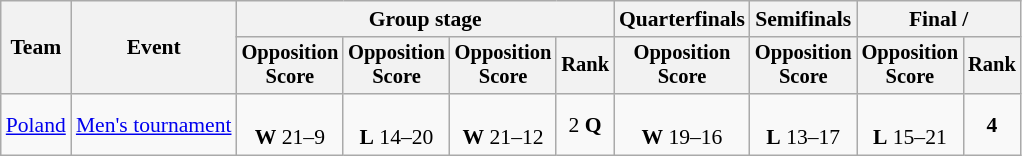<table class="wikitable" style="text-align:center; font-size:90%">
<tr>
<th rowspan=2>Team</th>
<th rowspan=2>Event</th>
<th colspan=4>Group stage</th>
<th>Quarterfinals</th>
<th>Semifinals</th>
<th colspan=2>Final / </th>
</tr>
<tr style="font-size:95%">
<th>Opposition<br>Score</th>
<th>Opposition<br>Score</th>
<th>Opposition<br>Score</th>
<th>Rank</th>
<th>Opposition<br>Score</th>
<th>Opposition<br>Score</th>
<th>Opposition<br>Score</th>
<th>Rank</th>
</tr>
<tr>
<td align=left><a href='#'>Poland</a></td>
<td align=left><a href='#'>Men's tournament</a></td>
<td><br><strong>W</strong> 21–9</td>
<td><br><strong>L</strong> 14–20</td>
<td><br><strong>W</strong> 21–12</td>
<td>2 <strong>Q</strong></td>
<td><br><strong>W</strong> 19–16</td>
<td><br><strong>L</strong> 13–17</td>
<td><br><strong>L</strong> 15–21</td>
<td><strong>4</strong></td>
</tr>
</table>
